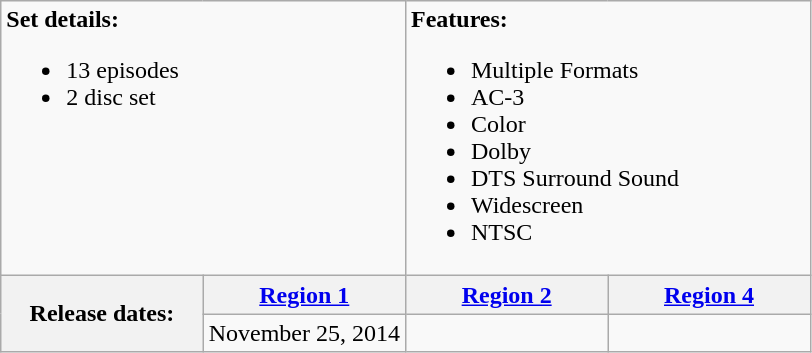<table class="wikitable">
<tr>
<td colspan="2" width="30%" valign="top"><strong>Set details:</strong><br><ul><li>13 episodes</li><li>2 disc set</li></ul></td>
<td colspan="3" valign=top><strong>Features:</strong><br><ul><li>Multiple Formats</li><li>AC-3</li><li>Color</li><li>Dolby</li><li>DTS Surround Sound</li><li>Widescreen</li><li>NTSC</li></ul></td>
</tr>
<tr>
<th rowspan="2" width="25%">Release dates:</th>
<th width="25%"><a href='#'>Region 1</a></th>
<th width="25%"><a href='#'>Region 2</a></th>
<th width="25%"><a href='#'>Region 4</a></th>
</tr>
<tr>
<td align="center">November 25, 2014</td>
<td align="center"></td>
<td align="center"></td>
</tr>
</table>
